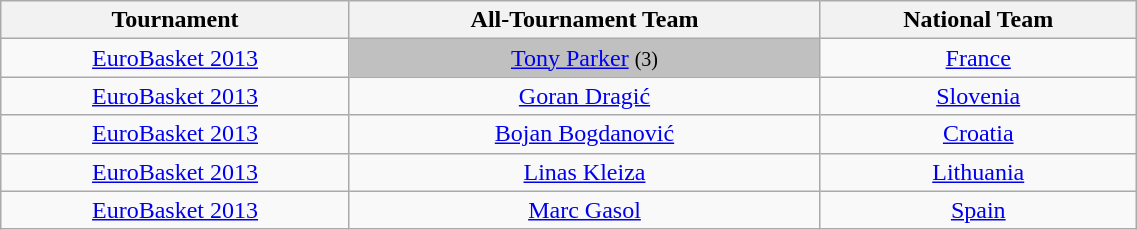<table class="wikitable sortable" style="text-align:center; width: 60%">
<tr>
<th>Tournament</th>
<th>All-Tournament Team</th>
<th>National Team</th>
</tr>
<tr>
<td><a href='#'>EuroBasket 2013</a></td>
<td bgcolor="#C0C0C0"> <a href='#'>Tony Parker</a> <small>(3)</small></td>
<td> <a href='#'>France</a></td>
</tr>
<tr>
<td><a href='#'>EuroBasket 2013</a></td>
<td> <a href='#'>Goran Dragić</a></td>
<td> <a href='#'>Slovenia</a></td>
</tr>
<tr>
<td><a href='#'>EuroBasket 2013</a></td>
<td> <a href='#'>Bojan Bogdanović</a></td>
<td> <a href='#'>Croatia</a></td>
</tr>
<tr>
<td><a href='#'>EuroBasket 2013</a></td>
<td> <a href='#'>Linas Kleiza</a></td>
<td> <a href='#'>Lithuania</a></td>
</tr>
<tr>
<td><a href='#'>EuroBasket 2013</a></td>
<td> <a href='#'>Marc Gasol</a></td>
<td> <a href='#'>Spain</a></td>
</tr>
</table>
